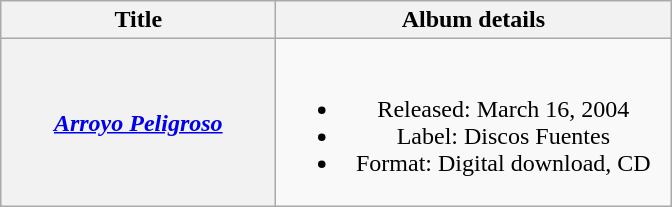<table class="wikitable plainrowheaders" style="text-align:center;">
<tr>
<th scope="col" style="width:11em;">Title</th>
<th scope="col" style="width:16em;">Album details</th>
</tr>
<tr>
<th scope="row"><em><a href='#'>Arroyo Peligroso</a></em></th>
<td><br><ul><li>Released: March 16, 2004</li><li>Label: Discos Fuentes</li><li>Format: Digital download, CD</li></ul></td>
</tr>
</table>
